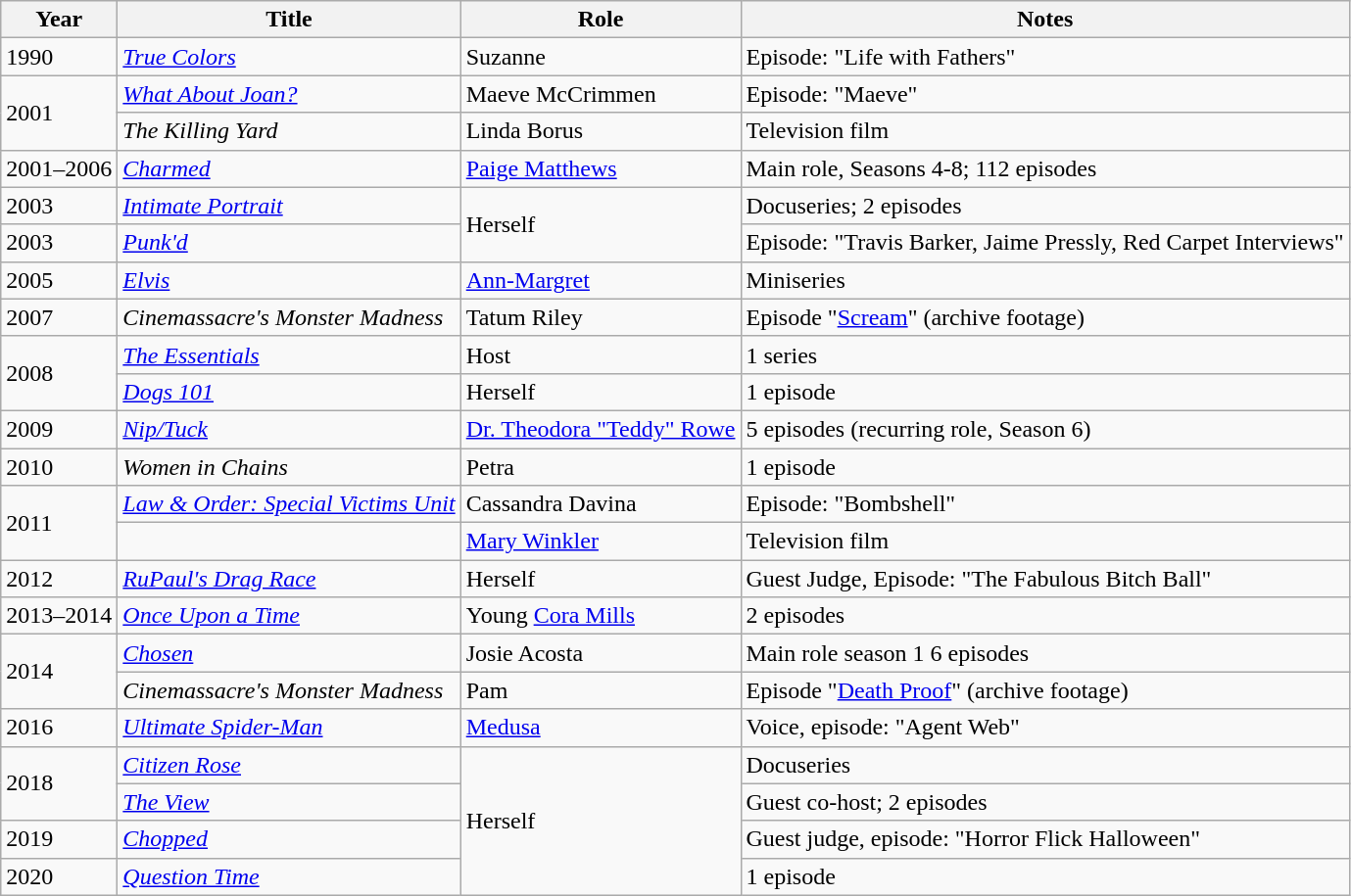<table class="wikitable sortable">
<tr>
<th>Year</th>
<th>Title</th>
<th>Role</th>
<th class="unsortable">Notes</th>
</tr>
<tr>
<td>1990</td>
<td><em><a href='#'>True Colors</a></em></td>
<td>Suzanne</td>
<td>Episode: "Life with Fathers"</td>
</tr>
<tr>
<td rowspan=2>2001</td>
<td><em><a href='#'>What About Joan?</a></em></td>
<td>Maeve McCrimmen</td>
<td>Episode: "Maeve"</td>
</tr>
<tr>
<td><em>The Killing Yard</em></td>
<td>Linda Borus</td>
<td>Television film</td>
</tr>
<tr>
<td>2001–2006</td>
<td><em><a href='#'>Charmed</a></em></td>
<td><a href='#'>Paige Matthews</a></td>
<td>Main role, Seasons 4-8; 112 episodes</td>
</tr>
<tr>
<td>2003</td>
<td><em><a href='#'>Intimate Portrait</a></em></td>
<td rowspan="2">Herself</td>
<td>Docuseries; 2 episodes</td>
</tr>
<tr>
<td>2003</td>
<td><em><a href='#'>Punk'd</a></em></td>
<td>Episode: "Travis Barker, Jaime Pressly, Red Carpet Interviews"</td>
</tr>
<tr>
<td>2005</td>
<td><em><a href='#'>Elvis</a></em></td>
<td><a href='#'>Ann-Margret</a></td>
<td>Miniseries</td>
</tr>
<tr>
<td>2007</td>
<td><em>Cinemassacre's Monster Madness</em></td>
<td>Tatum Riley</td>
<td>Episode "<a href='#'>Scream</a>" (archive footage)</td>
</tr>
<tr>
<td rowspan="2">2008</td>
<td><a href='#'><em>The Essentials</em></a></td>
<td>Host</td>
<td>1 series</td>
</tr>
<tr>
<td><em><a href='#'>Dogs 101</a></em></td>
<td>Herself</td>
<td>1 episode</td>
</tr>
<tr>
<td>2009</td>
<td><em><a href='#'>Nip/Tuck</a></em></td>
<td><a href='#'>Dr. Theodora "Teddy" Rowe</a></td>
<td>5 episodes (recurring role, Season 6)</td>
</tr>
<tr>
<td>2010</td>
<td><em>Women in Chains</em></td>
<td>Petra</td>
<td>1 episode</td>
</tr>
<tr>
<td rowspan=2>2011</td>
<td><em><a href='#'>Law & Order: Special Victims Unit</a></em></td>
<td>Cassandra Davina</td>
<td>Episode: "Bombshell"</td>
</tr>
<tr>
<td><em></em></td>
<td><a href='#'>Mary Winkler</a></td>
<td>Television film</td>
</tr>
<tr>
<td>2012</td>
<td><em><a href='#'>RuPaul's Drag Race</a></em></td>
<td>Herself</td>
<td>Guest Judge, Episode: "The Fabulous Bitch Ball"</td>
</tr>
<tr>
<td>2013–2014</td>
<td><em><a href='#'>Once Upon a Time</a></em></td>
<td>Young <a href='#'>Cora Mills</a></td>
<td>2 episodes</td>
</tr>
<tr>
<td rowspan=2>2014</td>
<td><em><a href='#'>Chosen</a></em></td>
<td>Josie Acosta</td>
<td>Main role season 1 6 episodes</td>
</tr>
<tr>
<td><em>Cinemassacre's Monster Madness</em></td>
<td>Pam</td>
<td>Episode "<a href='#'>Death Proof</a>" (archive footage)</td>
</tr>
<tr>
<td>2016</td>
<td><em><a href='#'>Ultimate Spider-Man</a></em></td>
<td><a href='#'>Medusa</a></td>
<td>Voice, episode: "Agent Web"</td>
</tr>
<tr>
<td rowspan="2">2018</td>
<td><em><a href='#'>Citizen Rose</a></em></td>
<td rowspan="4">Herself</td>
<td>Docuseries</td>
</tr>
<tr>
<td><a href='#'><em>The View</em></a></td>
<td>Guest co-host; 2 episodes</td>
</tr>
<tr>
<td>2019</td>
<td><em><a href='#'>Chopped</a></em></td>
<td>Guest judge, episode: "Horror Flick Halloween"</td>
</tr>
<tr>
<td>2020</td>
<td><a href='#'><em>Question Time</em></a></td>
<td>1 episode</td>
</tr>
</table>
